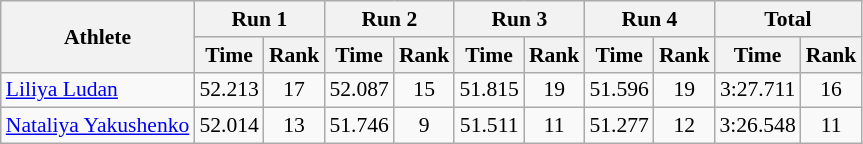<table class="wikitable" border="1" style="font-size:90%">
<tr>
<th rowspan="2">Athlete</th>
<th colspan="2">Run 1</th>
<th colspan="2">Run 2</th>
<th colspan="2">Run 3</th>
<th colspan="2">Run 4</th>
<th colspan="2">Total</th>
</tr>
<tr>
<th>Time</th>
<th>Rank</th>
<th>Time</th>
<th>Rank</th>
<th>Time</th>
<th>Rank</th>
<th>Time</th>
<th>Rank</th>
<th>Time</th>
<th>Rank</th>
</tr>
<tr>
<td><a href='#'>Liliya Ludan</a></td>
<td align="center">52.213</td>
<td align="center">17</td>
<td align="center">52.087</td>
<td align="center">15</td>
<td align="center">51.815</td>
<td align="center">19</td>
<td align="center">51.596</td>
<td align="center">19</td>
<td align="center">3:27.711</td>
<td align="center">16</td>
</tr>
<tr>
<td><a href='#'>Nataliya Yakushenko</a></td>
<td align="center">52.014</td>
<td align="center">13</td>
<td align="center">51.746</td>
<td align="center">9</td>
<td align="center">51.511</td>
<td align="center">11</td>
<td align="center">51.277</td>
<td align="center">12</td>
<td align="center">3:26.548</td>
<td align="center">11</td>
</tr>
</table>
